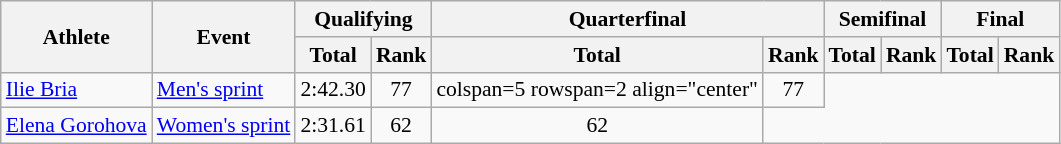<table class="wikitable" style="font-size:90%">
<tr>
<th rowspan="2">Athlete</th>
<th rowspan="2">Event</th>
<th colspan="2">Qualifying</th>
<th colspan="2">Quarterfinal</th>
<th colspan="2">Semifinal</th>
<th colspan="2">Final</th>
</tr>
<tr>
<th>Total</th>
<th>Rank</th>
<th>Total</th>
<th>Rank</th>
<th>Total</th>
<th>Rank</th>
<th>Total</th>
<th>Rank</th>
</tr>
<tr>
<td><a href='#'>Ilie Bria</a></td>
<td><a href='#'>Men's sprint</a></td>
<td align="center">2:42.30</td>
<td align="center">77</td>
<td>colspan=5 rowspan=2 align="center" </td>
<td align="center">77</td>
</tr>
<tr>
<td><a href='#'>Elena Gorohova</a></td>
<td><a href='#'>Women's sprint</a></td>
<td align="center">2:31.61</td>
<td align="center">62</td>
<td align="center">62</td>
</tr>
</table>
